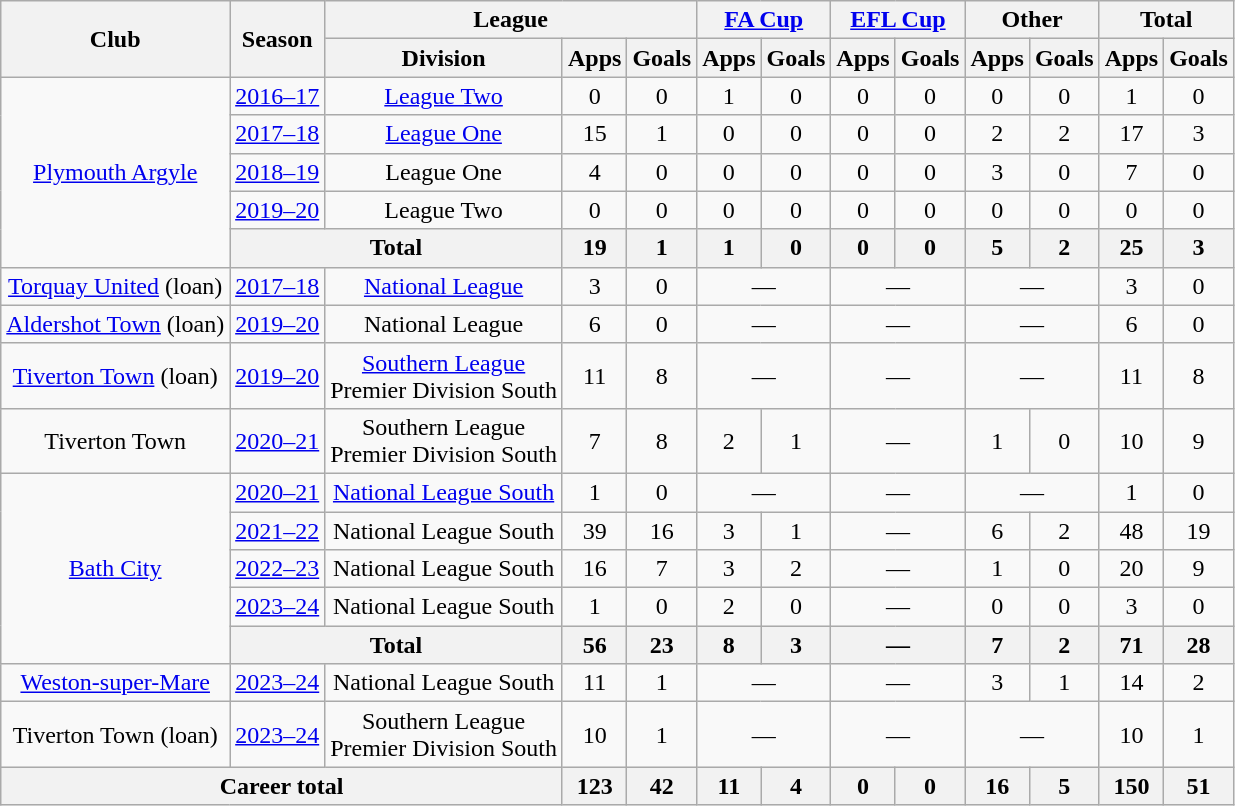<table class="wikitable" style="text-align:center">
<tr>
<th rowspan=2>Club</th>
<th rowspan=2>Season</th>
<th colspan=3>League</th>
<th colspan=2><a href='#'>FA Cup</a></th>
<th colspan=2><a href='#'>EFL Cup</a></th>
<th colspan=2>Other</th>
<th colspan=2>Total</th>
</tr>
<tr>
<th>Division</th>
<th>Apps</th>
<th>Goals</th>
<th>Apps</th>
<th>Goals</th>
<th>Apps</th>
<th>Goals</th>
<th>Apps</th>
<th>Goals</th>
<th>Apps</th>
<th>Goals</th>
</tr>
<tr>
<td rowspan=5><a href='#'>Plymouth Argyle</a></td>
<td><a href='#'>2016–17</a></td>
<td><a href='#'>League Two</a></td>
<td>0</td>
<td>0</td>
<td>1</td>
<td>0</td>
<td>0</td>
<td>0</td>
<td>0</td>
<td>0</td>
<td>1</td>
<td>0</td>
</tr>
<tr>
<td><a href='#'>2017–18</a></td>
<td><a href='#'>League One</a></td>
<td>15</td>
<td>1</td>
<td>0</td>
<td>0</td>
<td>0</td>
<td>0</td>
<td>2</td>
<td>2</td>
<td>17</td>
<td>3</td>
</tr>
<tr>
<td><a href='#'>2018–19</a></td>
<td>League One</td>
<td>4</td>
<td>0</td>
<td>0</td>
<td>0</td>
<td>0</td>
<td>0</td>
<td>3</td>
<td>0</td>
<td>7</td>
<td>0</td>
</tr>
<tr>
<td><a href='#'>2019–20</a></td>
<td>League Two</td>
<td>0</td>
<td>0</td>
<td>0</td>
<td>0</td>
<td>0</td>
<td>0</td>
<td>0</td>
<td>0</td>
<td>0</td>
<td>0</td>
</tr>
<tr>
<th colspan=2>Total</th>
<th>19</th>
<th>1</th>
<th>1</th>
<th>0</th>
<th>0</th>
<th>0</th>
<th>5</th>
<th>2</th>
<th>25</th>
<th>3</th>
</tr>
<tr>
<td><a href='#'>Torquay United</a> (loan)</td>
<td><a href='#'>2017–18</a></td>
<td><a href='#'>National League</a></td>
<td>3</td>
<td>0</td>
<td colspan=2>—</td>
<td colspan=2>—</td>
<td colspan=2>—</td>
<td>3</td>
<td>0</td>
</tr>
<tr>
<td><a href='#'>Aldershot Town</a> (loan)</td>
<td><a href='#'>2019–20</a></td>
<td>National League</td>
<td>6</td>
<td>0</td>
<td colspan=2>—</td>
<td colspan=2>—</td>
<td colspan=2>—</td>
<td>6</td>
<td>0</td>
</tr>
<tr>
<td><a href='#'>Tiverton Town</a> (loan)</td>
<td><a href='#'>2019–20</a></td>
<td><a href='#'>Southern League</a><br>Premier Division South</td>
<td>11</td>
<td>8</td>
<td colspan=2>—</td>
<td colspan=2>—</td>
<td colspan=2>—</td>
<td>11</td>
<td>8</td>
</tr>
<tr>
<td>Tiverton Town</td>
<td><a href='#'>2020–21</a></td>
<td>Southern League<br>Premier Division South</td>
<td>7</td>
<td>8</td>
<td>2</td>
<td>1</td>
<td colspan=2>—</td>
<td>1</td>
<td>0</td>
<td>10</td>
<td>9</td>
</tr>
<tr>
<td rowspan=5><a href='#'>Bath City</a></td>
<td><a href='#'>2020–21</a></td>
<td><a href='#'>National League South</a></td>
<td>1</td>
<td>0</td>
<td colspan=2>—</td>
<td colspan=2>—</td>
<td colspan=2>—</td>
<td>1</td>
<td>0</td>
</tr>
<tr>
<td><a href='#'>2021–22</a></td>
<td>National League South</td>
<td>39</td>
<td>16</td>
<td>3</td>
<td>1</td>
<td colspan=2>—</td>
<td>6</td>
<td>2</td>
<td>48</td>
<td>19</td>
</tr>
<tr>
<td><a href='#'>2022–23</a></td>
<td>National League South</td>
<td>16</td>
<td>7</td>
<td>3</td>
<td>2</td>
<td colspan=2>—</td>
<td>1</td>
<td>0</td>
<td>20</td>
<td>9</td>
</tr>
<tr>
<td><a href='#'>2023–24</a></td>
<td>National League South</td>
<td>1</td>
<td>0</td>
<td>2</td>
<td>0</td>
<td colspan=2>—</td>
<td>0</td>
<td>0</td>
<td>3</td>
<td>0</td>
</tr>
<tr>
<th colspan=2>Total</th>
<th>56</th>
<th>23</th>
<th>8</th>
<th>3</th>
<th colspan=2>—</th>
<th>7</th>
<th>2</th>
<th>71</th>
<th>28</th>
</tr>
<tr>
<td><a href='#'>Weston-super-Mare</a></td>
<td><a href='#'>2023–24</a></td>
<td>National League South</td>
<td>11</td>
<td>1</td>
<td colspan=2>—</td>
<td colspan=2>—</td>
<td>3</td>
<td>1</td>
<td>14</td>
<td>2</td>
</tr>
<tr>
<td>Tiverton Town (loan)</td>
<td><a href='#'>2023–24</a></td>
<td>Southern League<br>Premier Division South</td>
<td>10</td>
<td>1</td>
<td colspan=2>—</td>
<td colspan=2>—</td>
<td colspan=2>—</td>
<td>10</td>
<td>1</td>
</tr>
<tr>
<th colspan=3>Career total</th>
<th>123</th>
<th>42</th>
<th>11</th>
<th>4</th>
<th>0</th>
<th>0</th>
<th>16</th>
<th>5</th>
<th>150</th>
<th>51</th>
</tr>
</table>
